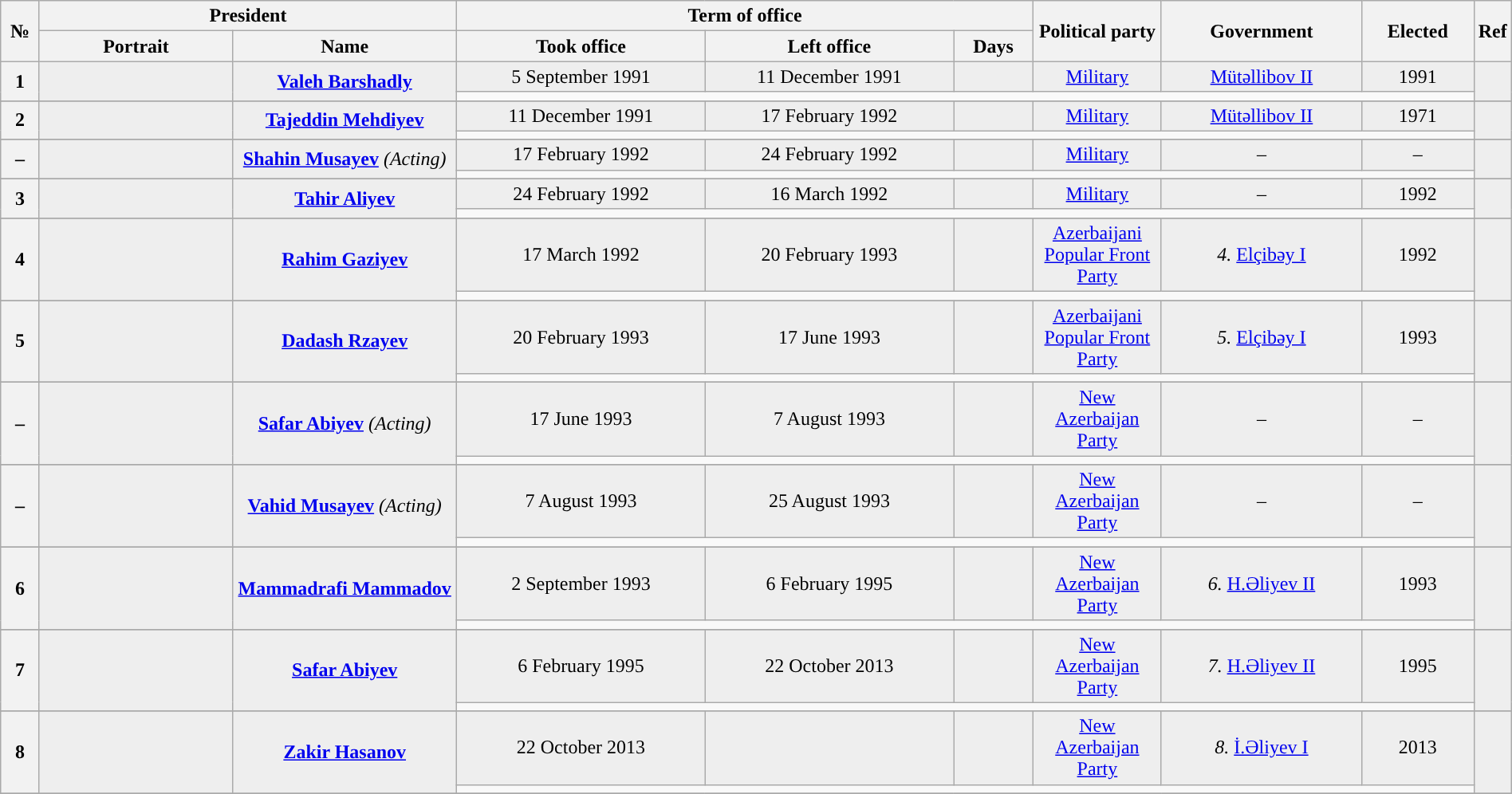<table class="wikitable"  style="text-align:center"  width="100%">
<tr>
<th rowspan=2 style="width:25px;">№</th>
<th colspan=2 style="width:280px;">President</th>
<th colspan=3>Term of office</th>
<th style="width:100px;" rowspan="2">Political party</th>
<th style="width:160px;" rowspan="2">Government</th>
<th rowspan=2>Elected</th>
<th rowspan=2 style="width:20px;">Ref</th>
</tr>
<tr>
<th>Portrait</th>
<th width=180px>Name</th>
<th>Took office</th>
<th>Left office</th>
<th>Days</th>
</tr>
<tr bgcolor=#EEEEEE>
<th rowspan=2 style="background:">1</th>
<td rowspan=2></td>
<td rowspan=2><strong><a href='#'>Valeh Barshadly</a></strong><br></td>
<td>5 September 1991</td>
<td>11 December 1991</td>
<td></td>
<td style="background:"><a href='#'><span>Military<br></span></a></td>
<td><a href='#'>Mütəllibov II</a></td>
<td>1991</td>
<td rowspan=2></td>
</tr>
<tr>
<td colspan=6 align=left></td>
</tr>
<tr bgcolor=#EEEEEE>
</tr>
<tr>
</tr>
<tr bgcolor=#EEEEEE>
<th rowspan=2 style="background:">2</th>
<td rowspan=2></td>
<td rowspan=2><strong><a href='#'>Tajeddin Mehdiyev</a></strong><br></td>
<td>11 December 1991</td>
<td>17 February 1992</td>
<td></td>
<td style="background:"><a href='#'><span>Military<br></span></a></td>
<td><a href='#'>Mütəllibov II</a></td>
<td>1971</td>
<td rowspan=2></td>
</tr>
<tr>
<td colspan=6 align=left></td>
</tr>
<tr bgcolor=#EEEEEE>
</tr>
<tr>
</tr>
<tr bgcolor=#EEEEEE>
<th rowspan=2 style="background:">–</th>
<td rowspan=2></td>
<td rowspan=2><strong><a href='#'>Shahin Musayev</a></strong> <em>(Acting)</em><br></td>
<td>17 February 1992</td>
<td>24 February 1992</td>
<td></td>
<td style="background:"><a href='#'><span>Military<br></span></a></td>
<td>–</td>
<td>–</td>
<td rowspan=2></td>
</tr>
<tr>
<td colspan=6 align=left></td>
</tr>
<tr bgcolor=#EEEEEE>
</tr>
<tr>
</tr>
<tr bgcolor=#EEEEEE>
<th rowspan=2 style="background:">3</th>
<td rowspan=2></td>
<td rowspan=2><strong><a href='#'>Tahir Aliyev</a></strong><br></td>
<td>24 February 1992</td>
<td>16 March 1992</td>
<td></td>
<td style="background:"><a href='#'><span>Military<br></span></a></td>
<td>–</td>
<td>1992</td>
<td rowspan=2></td>
</tr>
<tr>
<td colspan=6 align=left></td>
</tr>
<tr bgcolor=#EEEEEE>
</tr>
<tr>
</tr>
<tr bgcolor=#EEEEEE>
<th rowspan=2 style="background:">4</th>
<td rowspan=2></td>
<td rowspan=2><strong><a href='#'>Rahim Gaziyev</a></strong><br></td>
<td>17 March 1992</td>
<td>20 February 1993</td>
<td></td>
<td style="background:"><a href='#'><span>Azerbaijani Popular Front Party<br></span></a></td>
<td><em>4.</em> <a href='#'>Elçibəy I</a></td>
<td>1992</td>
<td rowspan=2></td>
</tr>
<tr>
<td colspan=6 align=left></td>
</tr>
<tr bgcolor=#EEEEEE>
</tr>
<tr>
</tr>
<tr bgcolor=#EEEEEE>
<th rowspan=2 style="background:">5</th>
<td rowspan=2></td>
<td rowspan=2><strong><a href='#'>Dadash Rzayev</a></strong><br></td>
<td>20 February 1993</td>
<td>17 June 1993</td>
<td></td>
<td style="background:"><a href='#'><span>Azerbaijani Popular Front Party<br></span></a></td>
<td><em>5.</em> <a href='#'>Elçibəy I</a></td>
<td>1993</td>
<td rowspan=2></td>
</tr>
<tr>
<td colspan=6 align=left></td>
</tr>
<tr bgcolor=#EEEEEE>
</tr>
<tr>
</tr>
<tr bgcolor=#EEEEEE>
<th rowspan=2 style="background:">–</th>
<td rowspan=2></td>
<td rowspan=2><strong><a href='#'>Safar Abiyev</a></strong> <em>(Acting)</em><br></td>
<td>17 June 1993</td>
<td>7 August 1993</td>
<td></td>
<td style="background:"><a href='#'><span>New Azerbaijan Party<br></span></a></td>
<td>–</td>
<td>–</td>
<td rowspan=2></td>
</tr>
<tr>
<td colspan=6 align=left></td>
</tr>
<tr bgcolor=#EEEEEE>
</tr>
<tr>
</tr>
<tr bgcolor=#EEEEEE>
<th rowspan=2 style="background:">–</th>
<td rowspan=2></td>
<td rowspan=2><strong><a href='#'>Vahid Musayev</a></strong> <em>(Acting)</em><br></td>
<td>7 August 1993</td>
<td>25 August 1993</td>
<td></td>
<td style="background:"><a href='#'><span>New Azerbaijan Party<br></span></a></td>
<td>–</td>
<td>–</td>
<td rowspan=2></td>
</tr>
<tr>
<td colspan=6 align=left></td>
</tr>
<tr bgcolor=#EEEEEE>
</tr>
<tr>
</tr>
<tr bgcolor=#EEEEEE>
<th rowspan=2 style="background:">6</th>
<td rowspan=2></td>
<td rowspan=2><strong><a href='#'>Mammadrafi Mammadov</a></strong><br></td>
<td>2 September 1993</td>
<td>6 February 1995</td>
<td></td>
<td style="background:"><a href='#'><span>New Azerbaijan Party<br></span></a></td>
<td><em>6.</em> <a href='#'>H.Əliyev II</a></td>
<td>1993</td>
<td rowspan=2></td>
</tr>
<tr>
<td colspan=6 align=left></td>
</tr>
<tr bgcolor=#EEEEEE>
</tr>
<tr>
</tr>
<tr bgcolor=#EEEEEE>
<th rowspan=2 style="background:">7</th>
<td rowspan=2></td>
<td rowspan=2><strong><a href='#'>Safar Abiyev</a></strong><br></td>
<td>6 February 1995</td>
<td>22 October 2013</td>
<td></td>
<td style="background:"><a href='#'><span>New Azerbaijan Party<br></span></a></td>
<td><em>7.</em> <a href='#'>H.Əliyev II</a></td>
<td>1995</td>
<td rowspan=2></td>
</tr>
<tr>
<td colspan=6 align=left></td>
</tr>
<tr bgcolor=#EEEEEE>
</tr>
<tr>
</tr>
<tr bgcolor=#EEEEEE>
<th rowspan=2 style="background:">8</th>
<td rowspan=2></td>
<td rowspan=2><strong><a href='#'>Zakir Hasanov</a></strong><br></td>
<td>22 October 2013</td>
<td></td>
<td></td>
<td style="background:"><a href='#'><span>New Azerbaijan Party<br></span></a></td>
<td><em>8.</em> <a href='#'>İ.Əliyev I</a></td>
<td>2013</td>
<td rowspan=2></td>
</tr>
<tr>
<td colspan=6 align=left></td>
</tr>
<tr bgcolor=#EEEEEE>
</tr>
</table>
